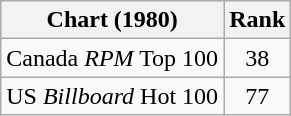<table class="wikitable">
<tr>
<th align="left">Chart (1980)</th>
<th style="text-align:center;">Rank</th>
</tr>
<tr>
<td>Canada <em>RPM</em> Top 100</td>
<td style="text-align:center;">38</td>
</tr>
<tr>
<td>US <em>Billboard</em> Hot 100</td>
<td style="text-align:center;">77</td>
</tr>
</table>
